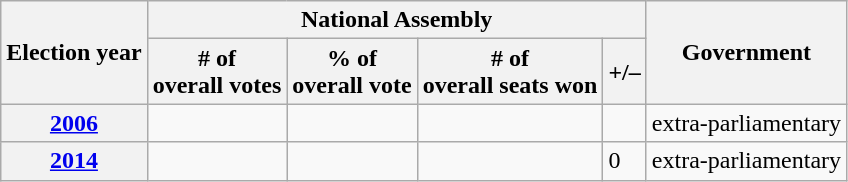<table class=wikitable>
<tr>
<th rowspan=2>Election year</th>
<th colspan=4>National Assembly</th>
<th rowspan=2>Government</th>
</tr>
<tr>
<th># of<br>overall votes</th>
<th>% of<br>overall vote</th>
<th># of<br>overall seats won</th>
<th>+/–</th>
</tr>
<tr>
<th><a href='#'>2006</a></th>
<td></td>
<td></td>
<td></td>
<td></td>
<td>extra-parliamentary</td>
</tr>
<tr>
<th><a href='#'>2014</a></th>
<td></td>
<td></td>
<td></td>
<td> 0</td>
<td>extra-parliamentary</td>
</tr>
</table>
